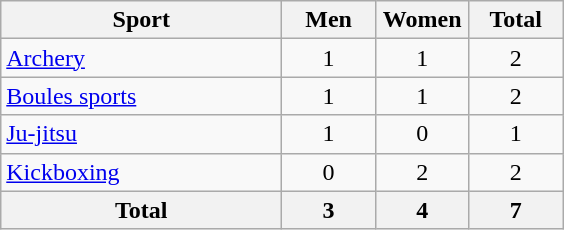<table class="wikitable sortable" style="text-align:center;">
<tr>
<th width=180>Sport</th>
<th width=55>Men</th>
<th width=55>Women</th>
<th width=55>Total</th>
</tr>
<tr>
<td align=left><a href='#'>Archery</a></td>
<td>1</td>
<td>1</td>
<td>2</td>
</tr>
<tr>
<td align=left><a href='#'>Boules sports</a></td>
<td>1</td>
<td>1</td>
<td>2</td>
</tr>
<tr>
<td align=left><a href='#'>Ju-jitsu</a></td>
<td>1</td>
<td>0</td>
<td>1</td>
</tr>
<tr>
<td align=left><a href='#'>Kickboxing</a></td>
<td>0</td>
<td>2</td>
<td>2</td>
</tr>
<tr>
<th>Total</th>
<th>3</th>
<th>4</th>
<th>7</th>
</tr>
</table>
